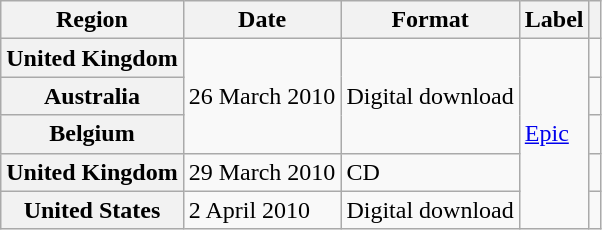<table class="wikitable plainrowheaders">
<tr>
<th scope="col">Region</th>
<th scope="col">Date</th>
<th scope="col">Format</th>
<th scope="col">Label</th>
<th scope="col"></th>
</tr>
<tr>
<th scope="row">United Kingdom</th>
<td rowspan="3">26 March 2010</td>
<td rowspan="3">Digital download</td>
<td rowspan="5"><a href='#'>Epic</a></td>
<td></td>
</tr>
<tr>
<th scope="row">Australia</th>
<td></td>
</tr>
<tr>
<th scope="row">Belgium</th>
<td></td>
</tr>
<tr>
<th scope="row">United Kingdom</th>
<td>29 March 2010</td>
<td>CD</td>
<td></td>
</tr>
<tr>
<th scope="row">United States</th>
<td>2 April 2010</td>
<td>Digital download</td>
<td></td>
</tr>
</table>
